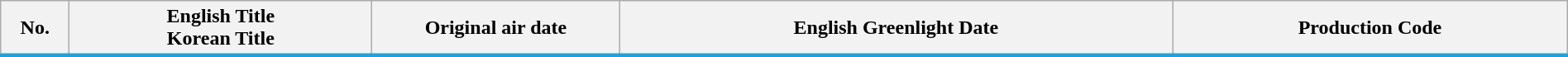<table class="wikitable" style="width:100%; margin:auto; background:#FFF">
<tr style="border-bottom: 3px solid #0CA7ED">
<th style="width:3em;">No.</th>
<th>English Title<br>Korean Title</th>
<th style="width:12em;">Original air date</th>
<th>English Greenlight Date</th>
<th>Production Code<br>











</th>
</tr>
</table>
